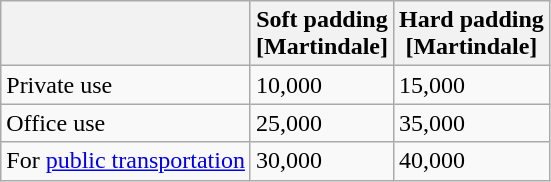<table class="wikitable">
<tr>
<th></th>
<th>Soft padding <br>[Martindale]</th>
<th>Hard padding <br>[Martindale]</th>
</tr>
<tr>
<td>Private use</td>
<td>10,000</td>
<td>15,000</td>
</tr>
<tr>
<td>Office use</td>
<td>25,000</td>
<td>35,000</td>
</tr>
<tr>
<td>For <a href='#'>public transportation</a></td>
<td>30,000</td>
<td>40,000</td>
</tr>
</table>
